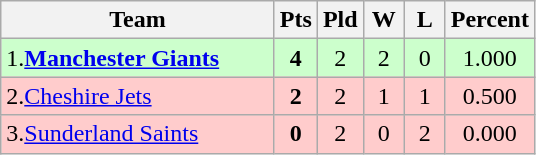<table class="wikitable" style="text-align: center;">
<tr>
<th width="175">Team</th>
<th width="20" abbr="Points">Pts</th>
<th width="20" abbr="Played">Pld</th>
<th width="20" abbr="Won">W</th>
<th width="20" abbr="Lost">L</th>
<th width="20" abbr="Percentage">Percent</th>
</tr>
<tr style="background: #ccffcc;">
<td style="text-align:left;">1.<strong><a href='#'>Manchester Giants</a></strong></td>
<td><strong>4</strong></td>
<td>2</td>
<td>2</td>
<td>0</td>
<td>1.000</td>
</tr>
<tr style="background: #ffcccc;">
<td style="text-align:left;">2.<a href='#'>Cheshire Jets</a></td>
<td><strong>2</strong></td>
<td>2</td>
<td>1</td>
<td>1</td>
<td>0.500</td>
</tr>
<tr style="background: #ffcccc;">
<td style="text-align:left;">3.<a href='#'>Sunderland Saints</a></td>
<td><strong>0</strong></td>
<td>2</td>
<td>0</td>
<td>2</td>
<td>0.000</td>
</tr>
</table>
